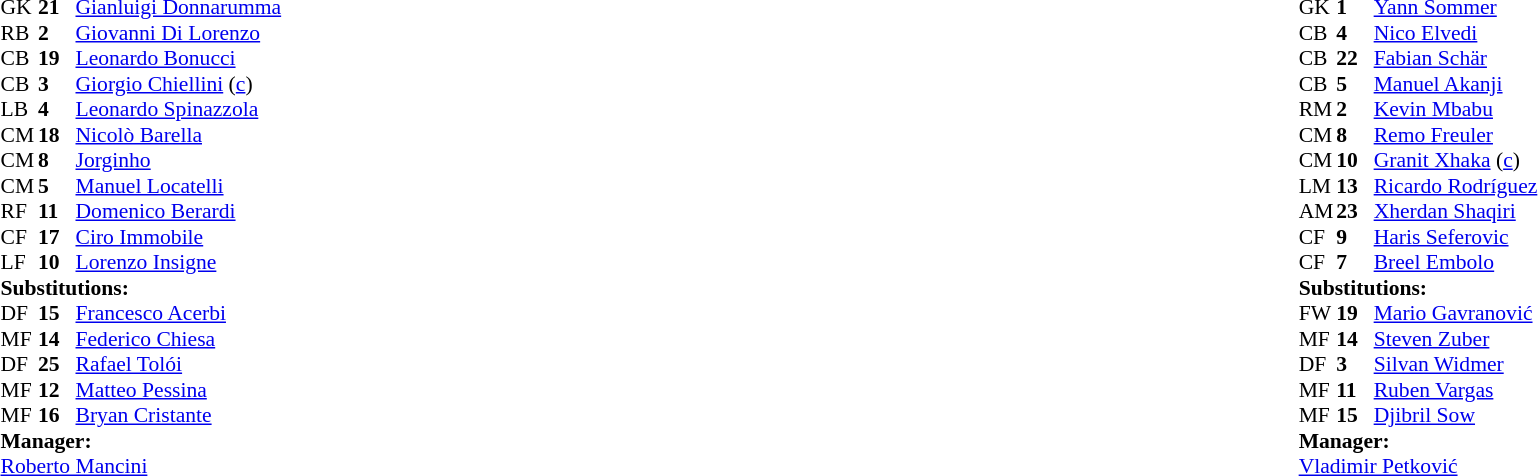<table width="100%">
<tr>
<td valign="top" width="40%"><br><table style="font-size:90%" cellspacing="0" cellpadding="0">
<tr>
<th width=25></th>
<th width=25></th>
</tr>
<tr>
<td>GK</td>
<td><strong>21</strong></td>
<td><a href='#'>Gianluigi Donnarumma</a></td>
</tr>
<tr>
<td>RB</td>
<td><strong>2</strong></td>
<td><a href='#'>Giovanni Di Lorenzo</a></td>
</tr>
<tr>
<td>CB</td>
<td><strong>19</strong></td>
<td><a href='#'>Leonardo Bonucci</a></td>
</tr>
<tr>
<td>CB</td>
<td><strong>3</strong></td>
<td><a href='#'>Giorgio Chiellini</a> (<a href='#'>c</a>)</td>
<td></td>
<td></td>
</tr>
<tr>
<td>LB</td>
<td><strong>4</strong></td>
<td><a href='#'>Leonardo Spinazzola</a></td>
</tr>
<tr>
<td>CM</td>
<td><strong>18</strong></td>
<td><a href='#'>Nicolò Barella</a></td>
<td></td>
<td></td>
</tr>
<tr>
<td>CM</td>
<td><strong>8</strong></td>
<td><a href='#'>Jorginho</a></td>
</tr>
<tr>
<td>CM</td>
<td><strong>5</strong></td>
<td><a href='#'>Manuel Locatelli</a></td>
<td></td>
<td></td>
</tr>
<tr>
<td>RF</td>
<td><strong>11</strong></td>
<td><a href='#'>Domenico Berardi</a></td>
<td></td>
<td></td>
</tr>
<tr>
<td>CF</td>
<td><strong>17</strong></td>
<td><a href='#'>Ciro Immobile</a></td>
</tr>
<tr>
<td>LF</td>
<td><strong>10</strong></td>
<td><a href='#'>Lorenzo Insigne</a></td>
<td></td>
<td></td>
</tr>
<tr>
<td colspan=3><strong>Substitutions:</strong></td>
</tr>
<tr>
<td>DF</td>
<td><strong>15</strong></td>
<td><a href='#'>Francesco Acerbi</a></td>
<td></td>
<td></td>
</tr>
<tr>
<td>MF</td>
<td><strong>14</strong></td>
<td><a href='#'>Federico Chiesa</a></td>
<td></td>
<td></td>
</tr>
<tr>
<td>DF</td>
<td><strong>25</strong></td>
<td><a href='#'>Rafael Tolói</a></td>
<td></td>
<td></td>
</tr>
<tr>
<td>MF</td>
<td><strong>12</strong></td>
<td><a href='#'>Matteo Pessina</a></td>
<td></td>
<td></td>
</tr>
<tr>
<td>MF</td>
<td><strong>16</strong></td>
<td><a href='#'>Bryan Cristante</a></td>
<td></td>
<td></td>
</tr>
<tr>
<td colspan=3><strong>Manager:</strong></td>
</tr>
<tr>
<td colspan=3><a href='#'>Roberto Mancini</a></td>
</tr>
</table>
</td>
<td valign="top"></td>
<td valign="top" width="50%"><br><table style="font-size:90%; margin:auto" cellspacing="0" cellpadding="0">
<tr>
<th width=25></th>
<th width=25></th>
</tr>
<tr>
<td>GK</td>
<td><strong>1</strong></td>
<td><a href='#'>Yann Sommer</a></td>
</tr>
<tr>
<td>CB</td>
<td><strong>4</strong></td>
<td><a href='#'>Nico Elvedi</a></td>
</tr>
<tr>
<td>CB</td>
<td><strong>22</strong></td>
<td><a href='#'>Fabian Schär</a></td>
<td></td>
<td></td>
</tr>
<tr>
<td>CB</td>
<td><strong>5</strong></td>
<td><a href='#'>Manuel Akanji</a></td>
</tr>
<tr>
<td>RM</td>
<td><strong>2</strong></td>
<td><a href='#'>Kevin Mbabu</a></td>
<td></td>
<td></td>
</tr>
<tr>
<td>CM</td>
<td><strong>8</strong></td>
<td><a href='#'>Remo Freuler</a></td>
<td></td>
<td></td>
</tr>
<tr>
<td>CM</td>
<td><strong>10</strong></td>
<td><a href='#'>Granit Xhaka</a> (<a href='#'>c</a>)</td>
</tr>
<tr>
<td>LM</td>
<td><strong>13</strong></td>
<td><a href='#'>Ricardo Rodríguez</a></td>
</tr>
<tr>
<td>AM</td>
<td><strong>23</strong></td>
<td><a href='#'>Xherdan Shaqiri</a></td>
<td></td>
<td></td>
</tr>
<tr>
<td>CF</td>
<td><strong>9</strong></td>
<td><a href='#'>Haris Seferovic</a></td>
<td></td>
<td></td>
</tr>
<tr>
<td>CF</td>
<td><strong>7</strong></td>
<td><a href='#'>Breel Embolo</a></td>
<td></td>
</tr>
<tr>
<td colspan=3><strong>Substitutions:</strong></td>
</tr>
<tr>
<td>FW</td>
<td><strong>19</strong></td>
<td><a href='#'>Mario Gavranović</a></td>
<td></td>
<td></td>
</tr>
<tr>
<td>MF</td>
<td><strong>14</strong></td>
<td><a href='#'>Steven Zuber</a></td>
<td></td>
<td></td>
</tr>
<tr>
<td>DF</td>
<td><strong>3</strong></td>
<td><a href='#'>Silvan Widmer</a></td>
<td></td>
<td></td>
</tr>
<tr>
<td>MF</td>
<td><strong>11</strong></td>
<td><a href='#'>Ruben Vargas</a></td>
<td></td>
<td></td>
</tr>
<tr>
<td>MF</td>
<td><strong>15</strong></td>
<td><a href='#'>Djibril Sow</a></td>
<td></td>
<td></td>
</tr>
<tr>
<td colspan=3><strong>Manager:</strong></td>
</tr>
<tr>
<td colspan=3><a href='#'>Vladimir Petković</a></td>
</tr>
</table>
</td>
</tr>
</table>
